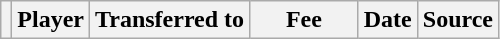<table class="wikitable plainrowheaders sortable">
<tr>
<th></th>
<th scope="col">Player</th>
<th>Transferred to</th>
<th style="width: 65px;">Fee</th>
<th scope="col">Date</th>
<th scope="col">Source</th>
</tr>
</table>
